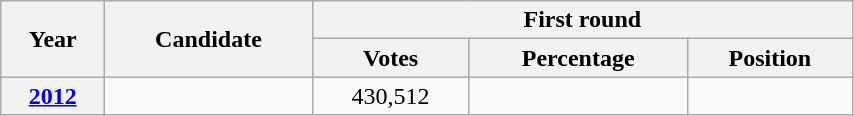<table class=wikitable width=45%>
<tr>
<th rowspan=2>Year</th>
<th rowspan=2>Candidate</th>
<th colspan=3>First round</th>
</tr>
<tr>
<th>Votes</th>
<th>Percentage</th>
<th>Position</th>
</tr>
<tr align=center>
<th><a href='#'>2012</a></th>
<td></td>
<td>430,512</td>
<td></td>
<td></td>
</tr>
</table>
